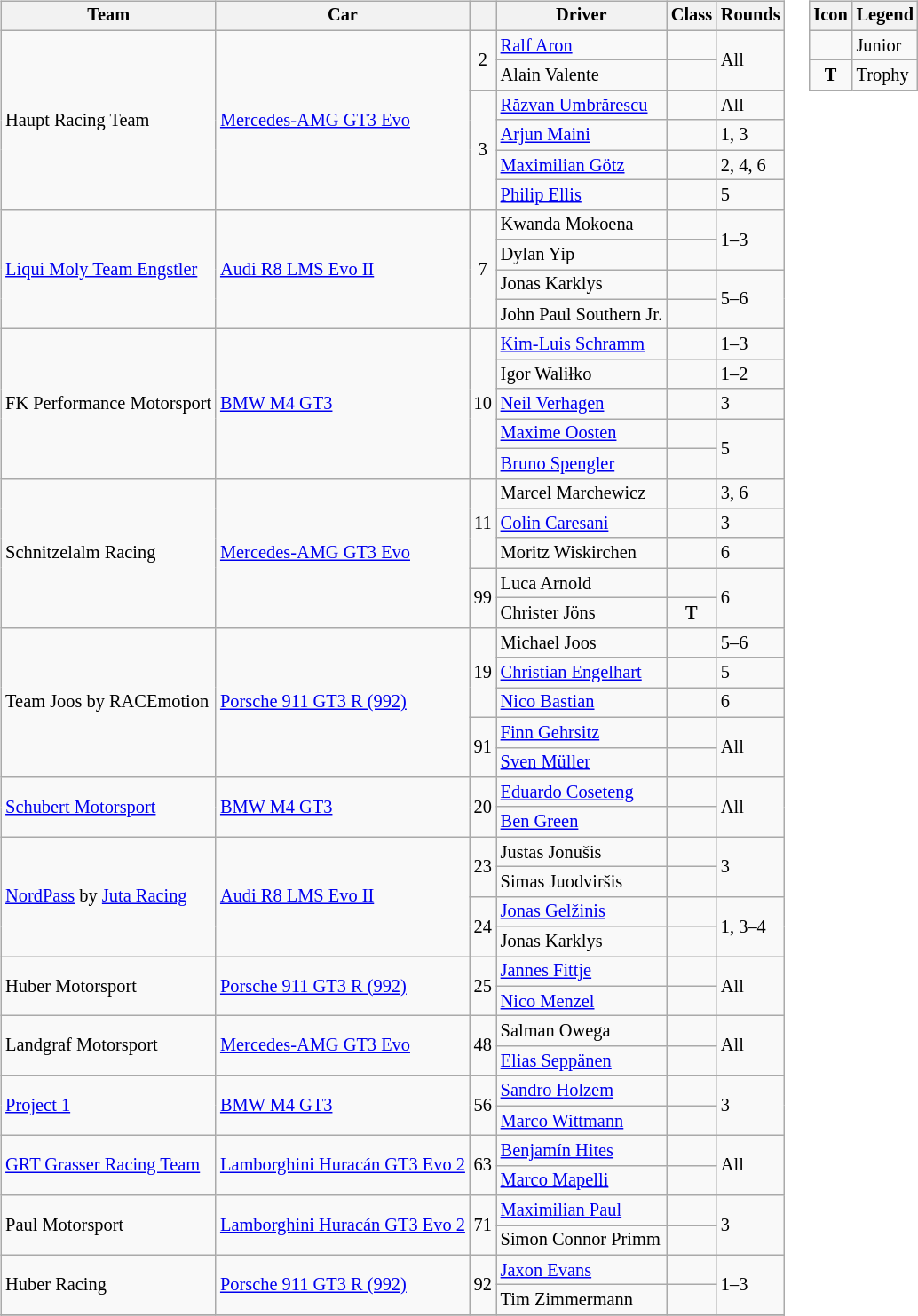<table>
<tr>
<td><br><table class="wikitable" style="font-size: 85%;">
<tr>
<th>Team</th>
<th>Car</th>
<th></th>
<th>Driver</th>
<th>Class</th>
<th>Rounds</th>
</tr>
<tr>
<td rowspan="6"> Haupt Racing Team</td>
<td rowspan="6"><a href='#'>Mercedes-AMG GT3 Evo</a></td>
<td rowspan=2 align=center>2</td>
<td> <a href='#'>Ralf Aron</a></td>
<td></td>
<td rowspan=2>All</td>
</tr>
<tr>
<td> Alain Valente</td>
<td></td>
</tr>
<tr>
<td rowspan="4" align=center>3</td>
<td> <a href='#'>Răzvan Umbrărescu</a></td>
<td></td>
<td>All</td>
</tr>
<tr>
<td> <a href='#'>Arjun Maini</a></td>
<td></td>
<td>1, 3</td>
</tr>
<tr>
<td> <a href='#'>Maximilian Götz</a></td>
<td></td>
<td>2, 4, 6</td>
</tr>
<tr>
<td> <a href='#'>Philip Ellis</a></td>
<td></td>
<td>5</td>
</tr>
<tr>
<td rowspan="4"> <a href='#'>Liqui Moly Team Engstler</a></td>
<td rowspan="4"><a href='#'>Audi R8 LMS Evo II</a></td>
<td rowspan="4" align="center">7</td>
<td> Kwanda Mokoena</td>
<td align=center></td>
<td rowspan=2>1–3</td>
</tr>
<tr>
<td> Dylan Yip</td>
<td align=center></td>
</tr>
<tr>
<td> Jonas Karklys</td>
<td></td>
<td rowspan="2">5–6</td>
</tr>
<tr>
<td> John Paul Southern Jr.</td>
<td align=center></td>
</tr>
<tr>
<td rowspan="5"> FK Performance Motorsport</td>
<td rowspan="5"><a href='#'>BMW M4 GT3</a></td>
<td rowspan="5" align="center">10</td>
<td> <a href='#'>Kim-Luis Schramm</a></td>
<td></td>
<td>1–3</td>
</tr>
<tr>
<td> Igor Waliłko</td>
<td></td>
<td>1–2</td>
</tr>
<tr>
<td> <a href='#'>Neil Verhagen</a></td>
<td></td>
<td>3</td>
</tr>
<tr>
<td> <a href='#'>Maxime Oosten</a></td>
<td align="center"></td>
<td rowspan="2">5</td>
</tr>
<tr>
<td> <a href='#'>Bruno Spengler</a></td>
<td></td>
</tr>
<tr>
<td rowspan="5"> Schnitzelalm Racing</td>
<td rowspan="5"><a href='#'>Mercedes-AMG GT3 Evo</a></td>
<td rowspan="3" align=center>11</td>
<td> Marcel Marchewicz</td>
<td></td>
<td>3, 6</td>
</tr>
<tr>
<td> <a href='#'>Colin Caresani</a></td>
<td align="center"></td>
<td>3</td>
</tr>
<tr>
<td> Moritz Wiskirchen</td>
<td align=center></td>
<td>6</td>
</tr>
<tr>
<td rowspan="2" align=center>99</td>
<td> Luca Arnold</td>
<td align=center></td>
<td rowspan="2">6</td>
</tr>
<tr>
<td> Christer Jöns</td>
<td align=center><strong><span>T</span></strong></td>
</tr>
<tr>
<td rowspan="5"> Team Joos by RACEmotion</td>
<td rowspan="5"><a href='#'>Porsche 911 GT3 R (992)</a></td>
<td rowspan="3" align="center">19</td>
<td> Michael Joos</td>
<td></td>
<td>5–6</td>
</tr>
<tr>
<td> <a href='#'>Christian Engelhart</a></td>
<td></td>
<td>5</td>
</tr>
<tr>
<td> <a href='#'>Nico Bastian</a></td>
<td></td>
<td>6</td>
</tr>
<tr>
<td rowspan="2" align="center">91</td>
<td> <a href='#'>Finn Gehrsitz</a></td>
<td align="center"></td>
<td rowspan="2">All</td>
</tr>
<tr>
<td> <a href='#'>Sven Müller</a></td>
<td></td>
</tr>
<tr>
<td rowspan=2> <a href='#'>Schubert Motorsport</a></td>
<td rowspan=2><a href='#'>BMW M4 GT3</a></td>
<td rowspan=2 align=center>20</td>
<td> <a href='#'>Eduardo Coseteng</a></td>
<td align=center></td>
<td rowspan=2>All</td>
</tr>
<tr>
<td> <a href='#'>Ben Green</a></td>
<td></td>
</tr>
<tr>
<td rowspan=4> <a href='#'>NordPass</a> by <a href='#'>Juta Racing</a></td>
<td rowspan=4><a href='#'>Audi R8 LMS Evo II</a></td>
<td rowspan=2 align=center>23</td>
<td> Justas Jonušis</td>
<td align="center"></td>
<td rowspan=2>3</td>
</tr>
<tr>
<td> Simas Juodviršis</td>
<td></td>
</tr>
<tr>
<td rowspan=2 align=center>24</td>
<td> <a href='#'>Jonas Gelžinis</a></td>
<td></td>
<td rowspan=2>1, 3–4</td>
</tr>
<tr>
<td> Jonas Karklys</td>
<td></td>
</tr>
<tr>
<td rowspan=2> Huber Motorsport</td>
<td rowspan=2><a href='#'>Porsche 911 GT3 R (992)</a></td>
<td rowspan=2 align=center>25</td>
<td> <a href='#'>Jannes Fittje</a></td>
<td align=center></td>
<td rowspan=2>All</td>
</tr>
<tr>
<td> <a href='#'>Nico Menzel</a></td>
<td></td>
</tr>
<tr>
<td rowspan=2> Landgraf Motorsport</td>
<td rowspan=2><a href='#'>Mercedes-AMG GT3 Evo</a></td>
<td rowspan=2 align=center>48</td>
<td> Salman Owega</td>
<td align=center></td>
<td rowspan=2>All</td>
</tr>
<tr>
<td> <a href='#'>Elias Seppänen</a></td>
<td align=center></td>
</tr>
<tr>
<td rowspan=2> <a href='#'>Project 1</a></td>
<td rowspan=2><a href='#'>BMW M4 GT3</a></td>
<td rowspan=2 align=center>56</td>
<td> <a href='#'>Sandro Holzem</a></td>
<td align="center"></td>
<td rowspan=2>3</td>
</tr>
<tr>
<td> <a href='#'>Marco Wittmann</a></td>
<td></td>
</tr>
<tr>
<td rowspan=2> <a href='#'>GRT Grasser Racing Team</a></td>
<td rowspan=2><a href='#'>Lamborghini Huracán GT3 Evo 2</a></td>
<td rowspan=2 align=center>63</td>
<td> <a href='#'>Benjamín Hites</a></td>
<td align=center></td>
<td rowspan=2>All</td>
</tr>
<tr>
<td> <a href='#'>Marco Mapelli</a></td>
<td></td>
</tr>
<tr>
<td rowspan=2> Paul Motorsport</td>
<td rowspan=2><a href='#'>Lamborghini Huracán GT3 Evo 2</a></td>
<td rowspan=2 align=center>71</td>
<td> <a href='#'>Maximilian Paul</a></td>
<td align="center"></td>
<td rowspan=2>3</td>
</tr>
<tr>
<td> Simon Connor Primm</td>
<td align=center></td>
</tr>
<tr>
<td rowspan=2> Huber Racing</td>
<td rowspan=2><a href='#'>Porsche 911 GT3 R (992)</a></td>
<td rowspan=2 align=center>92</td>
<td> <a href='#'>Jaxon Evans</a></td>
<td></td>
<td rowspan=2>1–3</td>
</tr>
<tr>
<td> Tim Zimmermann</td>
<td></td>
</tr>
<tr>
</tr>
<tr>
</tr>
</table>
</td>
<td valign="top"><br><table class="wikitable" style="font-size: 85%;">
<tr>
<th>Icon</th>
<th>Legend</th>
</tr>
<tr>
<td align=center></td>
<td>Junior</td>
</tr>
<tr>
<td align=center><strong><span>T</span></strong></td>
<td>Trophy</td>
</tr>
</table>
</td>
</tr>
</table>
